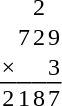<table style="border-collapse: collapse; border-spacing: 2px; text-align:center">
<tr>
<td></td>
<td></td>
<td></td>
<td></td>
</tr>
<tr>
<td></td>
<td></td>
<td>2</td>
<td></td>
</tr>
<tr>
<td></td>
<td>7</td>
<td>2</td>
<td>9</td>
</tr>
<tr>
<td style="border-bottom: 1px solid black;">×</td>
<td style="border-bottom: 1px solid black;"></td>
<td style="border-bottom: 1px solid black;"></td>
<td style="border-bottom: 1px solid black;">3</td>
</tr>
<tr>
<td>2</td>
<td>1</td>
<td>8</td>
<td>7</td>
</tr>
</table>
